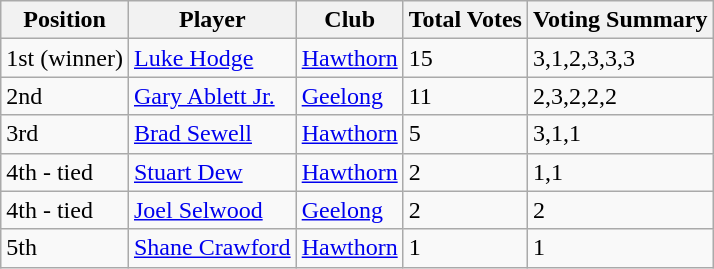<table class="wikitable">
<tr>
<th>Position</th>
<th>Player</th>
<th>Club</th>
<th>Total Votes</th>
<th>Voting Summary</th>
</tr>
<tr>
<td>1st (winner)</td>
<td><a href='#'>Luke Hodge</a></td>
<td><a href='#'>Hawthorn</a></td>
<td>15</td>
<td>3,1,2,3,3,3</td>
</tr>
<tr>
<td>2nd</td>
<td><a href='#'>Gary Ablett Jr.</a></td>
<td><a href='#'>Geelong</a></td>
<td>11</td>
<td>2,3,2,2,2</td>
</tr>
<tr>
<td>3rd</td>
<td><a href='#'>Brad Sewell</a></td>
<td><a href='#'>Hawthorn</a></td>
<td>5</td>
<td>3,1,1</td>
</tr>
<tr>
<td>4th - tied</td>
<td><a href='#'>Stuart Dew</a></td>
<td><a href='#'>Hawthorn</a></td>
<td>2</td>
<td>1,1</td>
</tr>
<tr>
<td>4th - tied</td>
<td><a href='#'>Joel Selwood</a></td>
<td><a href='#'>Geelong</a></td>
<td>2</td>
<td>2</td>
</tr>
<tr>
<td>5th</td>
<td><a href='#'>Shane Crawford</a></td>
<td><a href='#'>Hawthorn</a></td>
<td>1</td>
<td>1</td>
</tr>
</table>
